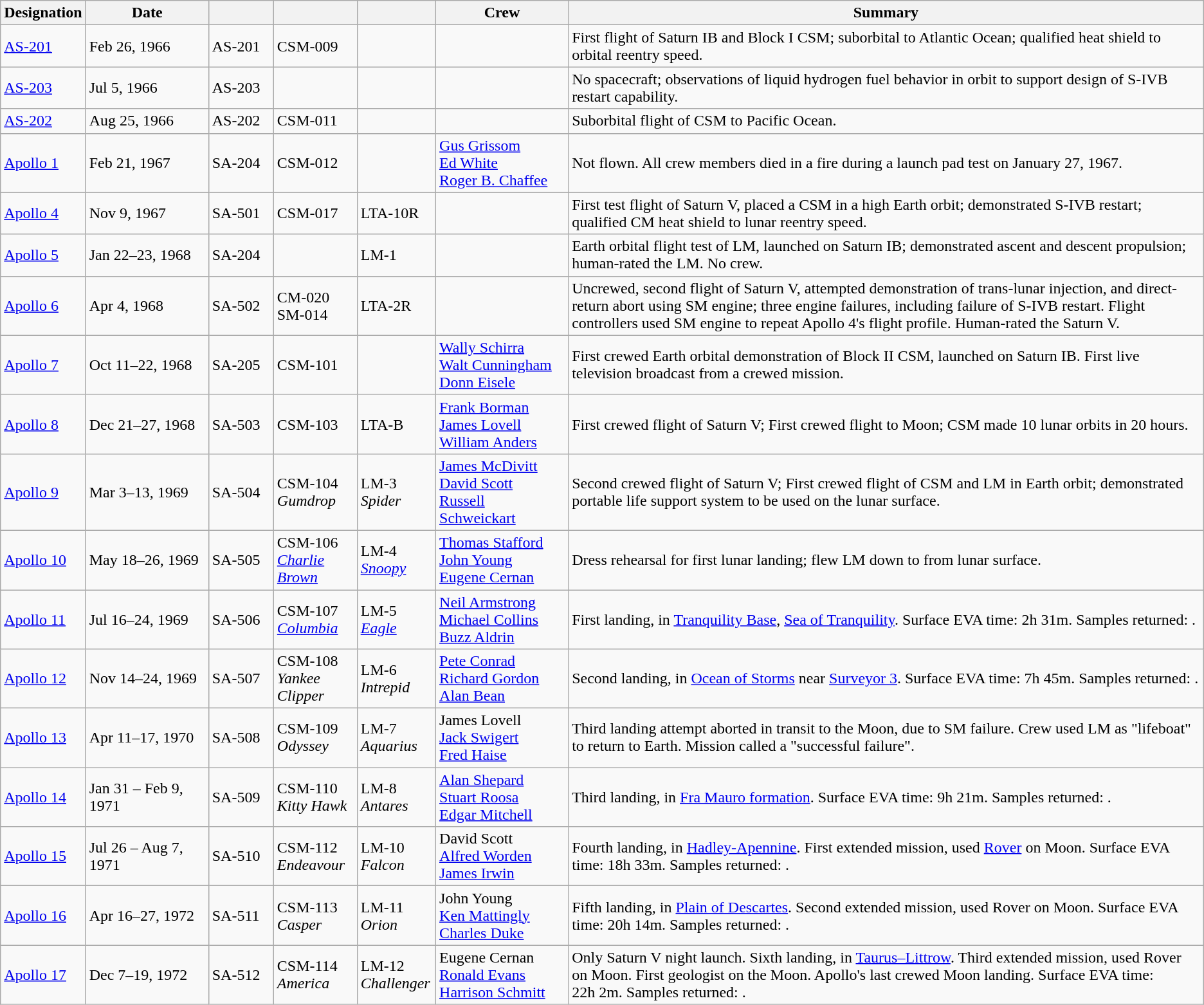<table class="wikitable sticky-header">
<tr>
<th>Designation</th>
<th width=120px>Date</th>
<th width=60px></th>
<th></th>
<th></th>
<th width=130px>Crew</th>
<th>Summary</th>
</tr>
<tr>
<td><a href='#'>AS-201</a></td>
<td>Feb 26, 1966</td>
<td>AS-201</td>
<td>CSM-009</td>
<td></td>
<td></td>
<td>First flight of Saturn IB and Block I CSM; suborbital to Atlantic Ocean; qualified heat shield to orbital reentry speed.</td>
</tr>
<tr>
<td><a href='#'>AS-203</a></td>
<td>Jul 5, 1966</td>
<td>AS-203</td>
<td></td>
<td></td>
<td></td>
<td>No spacecraft; observations of liquid hydrogen fuel behavior in orbit to support design of S-IVB restart capability.</td>
</tr>
<tr>
<td><a href='#'>AS-202</a></td>
<td>Aug 25, 1966</td>
<td>AS-202</td>
<td>CSM-011</td>
<td></td>
<td></td>
<td>Suborbital flight of CSM to Pacific Ocean.</td>
</tr>
<tr>
<td><a href='#'>Apollo 1</a></td>
<td>Feb 21, 1967</td>
<td>SA-204</td>
<td>CSM-012</td>
<td></td>
<td><a href='#'>Gus Grissom</a><br><a href='#'>Ed White</a><br><a href='#'>Roger B. Chaffee</a></td>
<td>Not flown. All crew members died in a fire during a launch pad test on January 27, 1967.</td>
</tr>
<tr>
<td><a href='#'>Apollo 4</a></td>
<td>Nov 9, 1967</td>
<td>SA-501</td>
<td>CSM-017</td>
<td>LTA-10R</td>
<td></td>
<td>First test flight of Saturn V, placed a CSM in a high Earth orbit; demonstrated S-IVB restart; qualified CM heat shield to lunar reentry speed.</td>
</tr>
<tr>
<td><a href='#'>Apollo 5</a></td>
<td>Jan 22–23, 1968</td>
<td>SA-204</td>
<td></td>
<td>LM-1</td>
<td></td>
<td>Earth orbital flight test of LM, launched on Saturn IB; demonstrated ascent and descent propulsion; human-rated the LM. No crew.</td>
</tr>
<tr>
<td><a href='#'>Apollo 6</a></td>
<td>Apr 4, 1968</td>
<td>SA-502</td>
<td>CM-020<br>SM-014</td>
<td>LTA-2R</td>
<td></td>
<td>Uncrewed, second flight of Saturn V, attempted demonstration of trans-lunar injection, and direct-return abort using SM engine; three engine failures, including failure of S-IVB restart. Flight controllers used SM engine to repeat Apollo 4's flight profile. Human-rated the Saturn V.</td>
</tr>
<tr>
<td><a href='#'>Apollo 7</a></td>
<td>Oct 11–22, 1968</td>
<td>SA-205</td>
<td>CSM-101</td>
<td></td>
<td><a href='#'>Wally Schirra</a><br><a href='#'>Walt Cunningham</a><br><a href='#'>Donn Eisele</a></td>
<td>First crewed Earth orbital demonstration of Block II CSM, launched on Saturn IB. First live television broadcast from a crewed mission.</td>
</tr>
<tr>
<td><a href='#'>Apollo 8</a></td>
<td>Dec 21–27, 1968</td>
<td>SA-503</td>
<td>CSM-103</td>
<td>LTA-B</td>
<td><a href='#'>Frank Borman</a><br><a href='#'>James Lovell</a><br><a href='#'>William Anders</a></td>
<td>First crewed flight of Saturn V; First crewed flight to Moon; CSM made 10 lunar orbits in 20 hours.</td>
</tr>
<tr>
<td><a href='#'>Apollo 9</a></td>
<td>Mar 3–13, 1969</td>
<td>SA-504</td>
<td>CSM-104<br><em>Gumdrop</em></td>
<td>LM-3<br><em>Spider</em></td>
<td><a href='#'>James McDivitt</a><br> <a href='#'>David Scott</a><br><a href='#'>Russell Schweickart</a></td>
<td>Second crewed flight of Saturn V; First crewed flight of CSM and LM in Earth orbit; demonstrated portable life support system to be used on the lunar surface.</td>
</tr>
<tr>
<td><a href='#'>Apollo 10</a></td>
<td>May 18–26, 1969</td>
<td>SA-505</td>
<td>CSM-106<br><em><a href='#'>Charlie Brown</a></em></td>
<td>LM-4<br><em><a href='#'>Snoopy</a></em></td>
<td><a href='#'>Thomas Stafford</a><br><a href='#'>John Young</a><br><a href='#'>Eugene Cernan</a></td>
<td>Dress rehearsal for first lunar landing; flew LM down to  from lunar surface.</td>
</tr>
<tr>
<td><a href='#'>Apollo 11</a></td>
<td>Jul 16–24, 1969</td>
<td>SA-506</td>
<td>CSM-107<br><em><a href='#'>Columbia</a></em></td>
<td>LM-5 <em><a href='#'>Eagle</a></em></td>
<td><a href='#'>Neil Armstrong</a><br><a href='#'>Michael Collins</a><br><a href='#'>Buzz Aldrin</a></td>
<td>First landing, in <a href='#'>Tranquility Base</a>, <a href='#'>Sea of Tranquility</a>. Surface EVA time: 2h 31m. Samples returned: .</td>
</tr>
<tr>
<td><a href='#'>Apollo 12</a></td>
<td>Nov 14–24, 1969</td>
<td>SA-507</td>
<td>CSM-108<br><em>Yankee Clipper</em></td>
<td>LM-6<br><em>Intrepid</em></td>
<td><a href='#'>Pete Conrad</a><br><a href='#'>Richard Gordon</a><br><a href='#'>Alan Bean</a></td>
<td>Second landing, in <a href='#'>Ocean of Storms</a> near <a href='#'>Surveyor 3</a>. Surface EVA time: 7h 45m. Samples returned: .</td>
</tr>
<tr>
<td><a href='#'>Apollo 13</a></td>
<td>Apr 11–17, 1970</td>
<td>SA-508</td>
<td>CSM-109<br><em>Odyssey</em></td>
<td>LM-7<br><em>Aquarius</em></td>
<td>James Lovell<br><a href='#'>Jack Swigert</a><br><a href='#'>Fred Haise</a></td>
<td>Third landing attempt aborted in transit to the Moon, due to SM failure. Crew used LM as "lifeboat" to return to Earth. Mission called a "successful failure".</td>
</tr>
<tr>
<td><a href='#'>Apollo 14</a></td>
<td>Jan 31 – Feb 9, 1971</td>
<td>SA-509</td>
<td>CSM-110<br><em>Kitty Hawk</em></td>
<td>LM-8<br><em>Antares</em></td>
<td><a href='#'>Alan Shepard</a><br><a href='#'>Stuart Roosa</a><br><a href='#'>Edgar Mitchell</a></td>
<td>Third landing, in <a href='#'>Fra Mauro formation</a>. Surface EVA time: 9h 21m. Samples returned: .</td>
</tr>
<tr>
<td><a href='#'>Apollo 15</a></td>
<td>Jul 26 – Aug 7, 1971</td>
<td>SA-510</td>
<td>CSM-112<br><em>Endeavour</em></td>
<td>LM-10<br><em>Falcon</em></td>
<td>David Scott<br><a href='#'>Alfred Worden</a><br><a href='#'>James Irwin</a></td>
<td>Fourth landing, in <a href='#'>Hadley-Apennine</a>. First extended mission, used <a href='#'>Rover</a> on Moon. Surface EVA time: 18h 33m. Samples returned: .</td>
</tr>
<tr>
<td><a href='#'>Apollo 16</a></td>
<td>Apr 16–27, 1972</td>
<td>SA-511</td>
<td>CSM-113<br><em>Casper</em></td>
<td>LM-11<br><em>Orion</em></td>
<td>John Young<br><a href='#'>Ken Mattingly</a><br><a href='#'>Charles Duke</a></td>
<td>Fifth landing, in <a href='#'>Plain of Descartes</a>. Second extended mission, used Rover on Moon. Surface EVA time: 20h 14m. Samples returned: .</td>
</tr>
<tr>
<td><a href='#'>Apollo 17</a></td>
<td>Dec 7–19, 1972</td>
<td>SA-512</td>
<td>CSM-114<br><em>America</em></td>
<td>LM-12<br><em>Challenger</em></td>
<td>Eugene Cernan<br><a href='#'>Ronald Evans</a><br><a href='#'>Harrison Schmitt</a></td>
<td>Only Saturn V night launch. Sixth landing, in <a href='#'>Taurus–Littrow</a>. Third extended mission, used Rover on Moon. First geologist on the Moon. Apollo's last crewed Moon landing. Surface EVA time: 22h 2m. Samples returned: .</td>
</tr>
</table>
